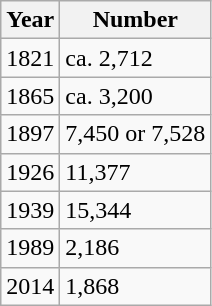<table class="wikitable">
<tr>
<th>Year</th>
<th>Number</th>
</tr>
<tr>
<td>1821</td>
<td>ca. 2,712</td>
</tr>
<tr>
<td>1865</td>
<td>ca. 3,200</td>
</tr>
<tr>
<td>1897</td>
<td>7,450 or 7,528</td>
</tr>
<tr>
<td>1926</td>
<td>11,377</td>
</tr>
<tr>
<td>1939</td>
<td>15,344</td>
</tr>
<tr>
<td>1989</td>
<td>2,186</td>
</tr>
<tr>
<td>2014</td>
<td>1,868</td>
</tr>
</table>
